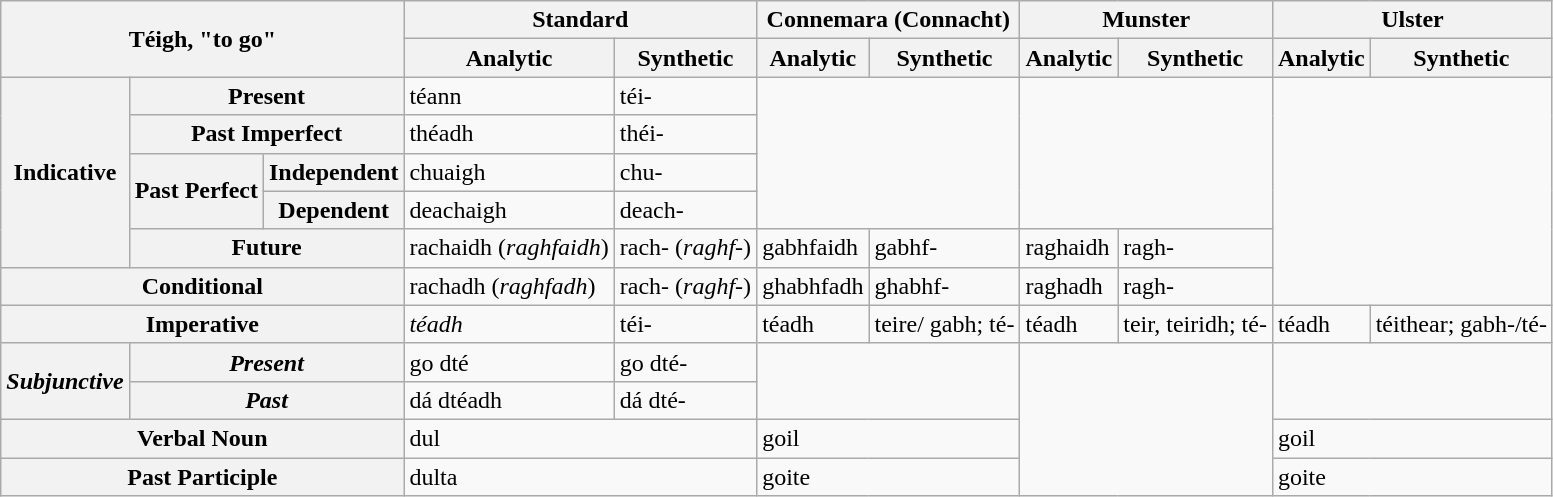<table class="wikitable mw-collapsible">
<tr>
<th colspan="3" rowspan="2">Téigh, "to go"</th>
<th colspan="2">Standard</th>
<th colspan="2">Connemara (Connacht)</th>
<th colspan="2">Munster</th>
<th colspan="2">Ulster</th>
</tr>
<tr>
<th>Analytic</th>
<th>Synthetic</th>
<th>Analytic</th>
<th>Synthetic</th>
<th>Analytic</th>
<th>Synthetic</th>
<th>Analytic</th>
<th>Synthetic</th>
</tr>
<tr>
<th rowspan="5">Indicative</th>
<th colspan="2">Present</th>
<td>téann</td>
<td>téi-</td>
<td colspan="2" rowspan="4"></td>
<td colspan="2" rowspan="4"></td>
<td colspan="2" rowspan="6"></td>
</tr>
<tr>
<th colspan="2">Past Imperfect</th>
<td>théadh</td>
<td>théi-</td>
</tr>
<tr>
<th rowspan="2">Past Perfect</th>
<th>Independent</th>
<td>chuaigh</td>
<td>chu-</td>
</tr>
<tr>
<th>Dependent</th>
<td>deachaigh</td>
<td>deach-</td>
</tr>
<tr>
<th colspan="2">Future</th>
<td>rachaidh (<em>raghfaidh</em>)</td>
<td>rach- (<em>raghf-</em>)</td>
<td>gabhfaidh</td>
<td>gabhf-</td>
<td>raghaidh</td>
<td>ragh-</td>
</tr>
<tr>
<th colspan="3">Conditional</th>
<td>rachadh (<em>raghfadh</em>)</td>
<td>rach- (<em>raghf-</em>)</td>
<td>ghabhfadh</td>
<td>ghabhf-</td>
<td>raghadh</td>
<td>ragh-</td>
</tr>
<tr>
<th colspan="3">Imperative</th>
<td><em>téadh</em></td>
<td>téi-</td>
<td>téadh</td>
<td>teire/ gabh; té-</td>
<td>téadh</td>
<td>teir, teiridh; té-</td>
<td>téadh</td>
<td>téithear; gabh-/té-</td>
</tr>
<tr>
<th rowspan="2"><em>Subjunctive</em></th>
<th colspan="2"><em>Present</em></th>
<td>go dté</td>
<td>go dté-</td>
<td colspan="2" rowspan="2"></td>
<td colspan="2" rowspan="4"></td>
<td colspan="2" rowspan="2"></td>
</tr>
<tr>
<th colspan="2"><em>Past</em></th>
<td>dá dtéadh</td>
<td>dá dté-</td>
</tr>
<tr>
<th colspan="3">Verbal Noun</th>
<td colspan="2">dul</td>
<td colspan="2">goil</td>
<td colspan="2">goil</td>
</tr>
<tr>
<th colspan="3">Past Participle</th>
<td colspan="2">dulta</td>
<td colspan="2">goite</td>
<td colspan="2">goite</td>
</tr>
</table>
